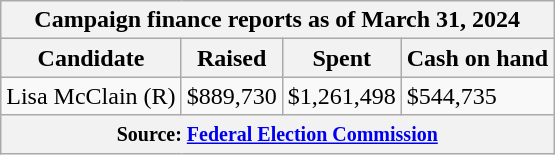<table class="wikitable sortable">
<tr>
<th colspan=4>Campaign finance reports as of March 31, 2024</th>
</tr>
<tr style="text-align:center;">
<th>Candidate</th>
<th>Raised</th>
<th>Spent</th>
<th>Cash on hand</th>
</tr>
<tr>
<td>Lisa McClain (R)</td>
<td>$889,730</td>
<td>$1,261,498</td>
<td>$544,735</td>
</tr>
<tr>
<th colspan="4"><small>Source: <a href='#'>Federal Election Commission</a></small></th>
</tr>
</table>
